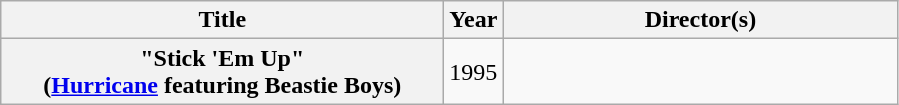<table class="wikitable plainrowheaders" style="text-align:center;">
<tr>
<th scope="col" style="width:18em;">Title</th>
<th scope="col">Year</th>
<th scope="col" style="width:16em;">Director(s)</th>
</tr>
<tr>
<th scope="row">"Stick 'Em Up"<br><span>(<a href='#'>Hurricane</a> featuring Beastie Boys)</span></th>
<td>1995</td>
<td></td>
</tr>
</table>
